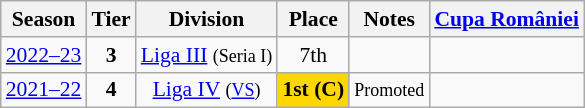<table class="wikitable" style="text-align:center; font-size:90%">
<tr>
<th>Season</th>
<th>Tier</th>
<th>Division</th>
<th>Place</th>
<th>Notes</th>
<th><a href='#'>Cupa României</a></th>
</tr>
<tr>
<td><a href='#'>2022–23</a></td>
<td><strong>3</strong></td>
<td><a href='#'>Liga III</a> <small>(Seria I)</small></td>
<td>7th</td>
<td></td>
<td></td>
</tr>
<tr>
<td><a href='#'>2021–22</a></td>
<td><strong>4</strong></td>
<td><a href='#'>Liga IV</a> <small>(<a href='#'>VS</a>)</small></td>
<td align=center bgcolor=gold><strong>1st (C)</strong></td>
<td><small>Promoted</small></td>
<td></td>
</tr>
</table>
